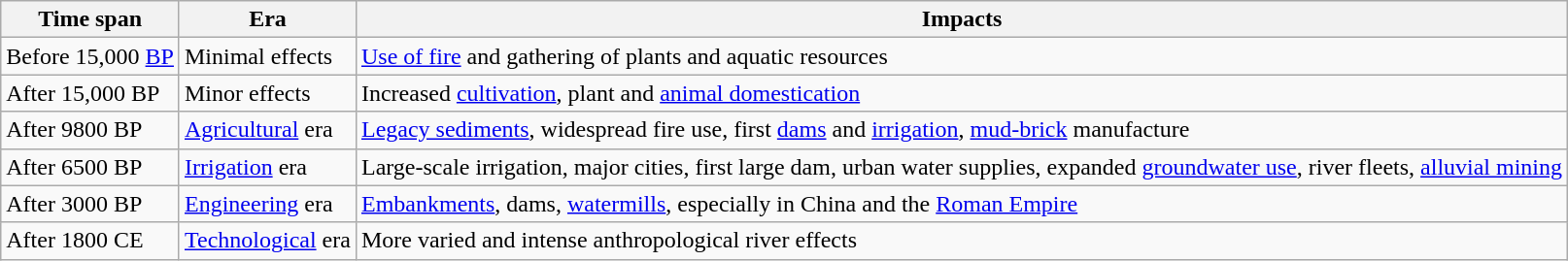<table class="wikitable">
<tr>
<th>Time span</th>
<th>Era</th>
<th>Impacts</th>
</tr>
<tr>
<td>Before 15,000 <a href='#'>BP</a></td>
<td>Minimal effects</td>
<td><a href='#'>Use of fire</a> and gathering of plants and aquatic resources</td>
</tr>
<tr>
<td>After 15,000 BP</td>
<td>Minor effects</td>
<td>Increased <a href='#'>cultivation</a>, plant and <a href='#'>animal domestication</a></td>
</tr>
<tr>
<td>After 9800 BP</td>
<td><a href='#'>Agricultural</a> era</td>
<td><a href='#'>Legacy sediments</a>, widespread fire use, first <a href='#'>dams</a> and <a href='#'>irrigation</a>, <a href='#'>mud-brick</a> manufacture</td>
</tr>
<tr>
<td>After 6500 BP</td>
<td><a href='#'>Irrigation</a> era</td>
<td>Large-scale irrigation, major cities, first large dam, urban water supplies, expanded <a href='#'>groundwater use</a>, river fleets, <a href='#'>alluvial mining</a></td>
</tr>
<tr>
<td>After 3000 BP</td>
<td><a href='#'>Engineering</a> era</td>
<td><a href='#'>Embankments</a>, dams, <a href='#'>watermills</a>, especially in China and the <a href='#'>Roman Empire</a></td>
</tr>
<tr>
<td>After 1800 CE</td>
<td><a href='#'>Technological</a> era</td>
<td>More varied and intense anthropological river effects</td>
</tr>
</table>
